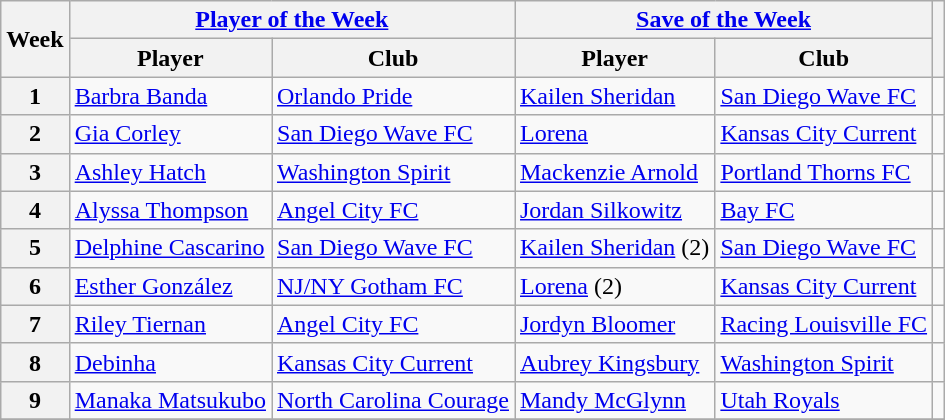<table class="wikitable">
<tr>
<th rowspan=2 scope="col">Week</th>
<th colspan=2 scope="colgroup"><a href='#'>Player of the Week</a></th>
<th colspan=2 scope="colgroup"><a href='#'>Save of the Week</a></th>
<th rowspan=2 scope="col"></th>
</tr>
<tr>
<th scope="col">Player</th>
<th scope="col">Club</th>
<th scope="col">Player</th>
<th scope="col">Club</th>
</tr>
<tr>
<th scope="row">1</th>
<td> <a href='#'>Barbra Banda</a></td>
<td><a href='#'>Orlando Pride</a></td>
<td> <a href='#'>Kailen Sheridan</a></td>
<td><a href='#'>San Diego Wave FC</a></td>
<td></td>
</tr>
<tr>
<th scope="row">2</th>
<td> <a href='#'>Gia Corley</a></td>
<td><a href='#'>San Diego Wave FC</a></td>
<td> <a href='#'>Lorena</a></td>
<td><a href='#'>Kansas City Current</a></td>
<td></td>
</tr>
<tr>
<th scope="row">3</th>
<td> <a href='#'>Ashley Hatch</a></td>
<td><a href='#'>Washington Spirit</a></td>
<td> <a href='#'>Mackenzie Arnold</a></td>
<td><a href='#'>Portland Thorns FC</a></td>
<td></td>
</tr>
<tr>
<th scope="row">4</th>
<td> <a href='#'>Alyssa Thompson</a></td>
<td><a href='#'>Angel City FC</a></td>
<td> <a href='#'>Jordan Silkowitz</a></td>
<td><a href='#'>Bay FC</a></td>
<td></td>
</tr>
<tr>
<th scope="row">5</th>
<td> <a href='#'>Delphine Cascarino</a></td>
<td><a href='#'>San Diego Wave FC</a></td>
<td> <a href='#'>Kailen Sheridan</a> (2)</td>
<td><a href='#'>San Diego Wave FC</a></td>
<td></td>
</tr>
<tr>
<th scope="row">6</th>
<td> <a href='#'>Esther González</a></td>
<td><a href='#'>NJ/NY Gotham FC</a></td>
<td> <a href='#'>Lorena</a> (2)</td>
<td><a href='#'>Kansas City Current</a></td>
<td></td>
</tr>
<tr>
<th scope="row">7</th>
<td> <a href='#'>Riley Tiernan</a></td>
<td><a href='#'>Angel City FC</a></td>
<td> <a href='#'>Jordyn Bloomer</a></td>
<td><a href='#'>Racing Louisville FC</a></td>
<td></td>
</tr>
<tr>
<th scope="row">8</th>
<td> <a href='#'>Debinha</a></td>
<td><a href='#'>Kansas City Current</a></td>
<td> <a href='#'>Aubrey Kingsbury</a></td>
<td><a href='#'>Washington Spirit</a></td>
<td></td>
</tr>
<tr>
<th scope="row">9</th>
<td> <a href='#'>Manaka Matsukubo</a></td>
<td><a href='#'>North Carolina Courage</a></td>
<td> <a href='#'>Mandy McGlynn</a></td>
<td><a href='#'>Utah Royals</a></td>
<td></td>
</tr>
<tr>
</tr>
</table>
